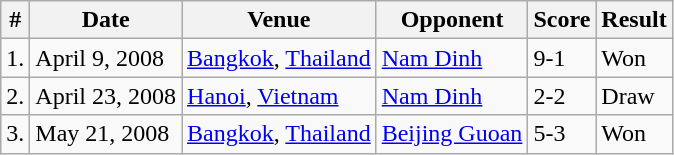<table class="wikitable">
<tr>
<th>#</th>
<th>Date</th>
<th>Venue</th>
<th>Opponent</th>
<th>Score</th>
<th>Result</th>
</tr>
<tr>
<td>1.</td>
<td>April 9, 2008</td>
<td><a href='#'>Bangkok</a>, <a href='#'>Thailand</a></td>
<td><a href='#'>Nam Dinh</a></td>
<td>9-1</td>
<td>Won</td>
</tr>
<tr>
<td>2.</td>
<td>April 23, 2008</td>
<td><a href='#'>Hanoi</a>, <a href='#'>Vietnam</a></td>
<td><a href='#'>Nam Dinh</a></td>
<td>2-2</td>
<td>Draw</td>
</tr>
<tr>
<td>3.</td>
<td>May 21, 2008</td>
<td><a href='#'>Bangkok</a>, <a href='#'>Thailand</a></td>
<td><a href='#'>Beijing Guoan</a></td>
<td>5-3</td>
<td>Won</td>
</tr>
</table>
